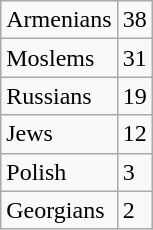<table class="wikitable">
<tr>
<td>Armenians</td>
<td>38</td>
</tr>
<tr>
<td>Moslems</td>
<td>31</td>
</tr>
<tr>
<td>Russians</td>
<td>19</td>
</tr>
<tr>
<td>Jews</td>
<td>12</td>
</tr>
<tr>
<td>Polish</td>
<td>3</td>
</tr>
<tr>
<td>Georgians</td>
<td>2</td>
</tr>
</table>
